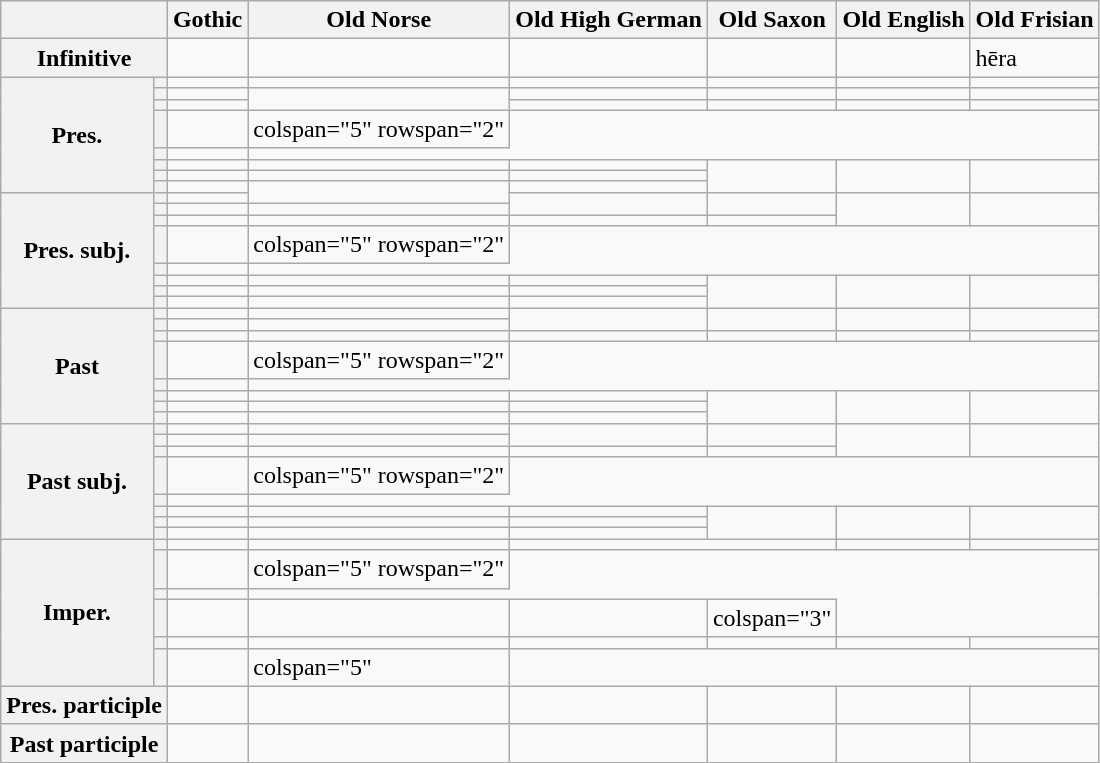<table class="wikitable">
<tr>
<th colspan=2></th>
<th>Gothic</th>
<th>Old Norse</th>
<th>Old High German</th>
<th>Old Saxon</th>
<th>Old English</th>
<th>Old Frisian</th>
</tr>
<tr>
<th colspan=2>Infinitive</th>
<td></td>
<td></td>
<td></td>
<td></td>
<td></td>
<td>hēra</td>
</tr>
<tr>
<th rowspan=8>Pres.</th>
<th></th>
<td></td>
<td></td>
<td></td>
<td></td>
<td></td>
<td></td>
</tr>
<tr>
<th></th>
<td></td>
<td rowspan="2"></td>
<td></td>
<td></td>
<td></td>
<td></td>
</tr>
<tr>
<th></th>
<td></td>
<td></td>
<td></td>
<td></td>
<td></td>
</tr>
<tr>
<th></th>
<td></td>
<td>colspan="5" rowspan="2" </td>
</tr>
<tr>
<th></th>
<td></td>
</tr>
<tr>
<th></th>
<td></td>
<td></td>
<td></td>
<td rowspan="3"></td>
<td rowspan="3"></td>
<td rowspan="3"></td>
</tr>
<tr>
<th></th>
<td></td>
<td></td>
<td></td>
</tr>
<tr>
<th></th>
<td></td>
<td rowspan="2"></td>
<td></td>
</tr>
<tr>
<th rowspan=8>Pres. subj.</th>
<th></th>
<td></td>
<td rowspan="2"></td>
<td rowspan="2"></td>
<td rowspan="3"></td>
<td rowspan="3"></td>
</tr>
<tr>
<th></th>
<td></td>
<td></td>
</tr>
<tr>
<th></th>
<td></td>
<td></td>
<td></td>
<td></td>
</tr>
<tr>
<th></th>
<td></td>
<td>colspan="5" rowspan="2" </td>
</tr>
<tr>
<th></th>
<td></td>
</tr>
<tr>
<th></th>
<td></td>
<td></td>
<td></td>
<td rowspan="3"></td>
<td rowspan="3"></td>
<td rowspan="3"></td>
</tr>
<tr>
<th></th>
<td></td>
<td></td>
<td></td>
</tr>
<tr>
<th></th>
<td></td>
<td></td>
<td></td>
</tr>
<tr>
<th rowspan=8>Past</th>
<th></th>
<td></td>
<td></td>
<td rowspan="2"></td>
<td rowspan="2"></td>
<td rowspan="2"></td>
<td rowspan="2"></td>
</tr>
<tr>
<th></th>
<td></td>
<td></td>
</tr>
<tr>
<th></th>
<td></td>
<td></td>
<td></td>
<td></td>
<td></td>
<td></td>
</tr>
<tr>
<th></th>
<td></td>
<td>colspan="5" rowspan="2" </td>
</tr>
<tr>
<th></th>
<td></td>
</tr>
<tr>
<th></th>
<td></td>
<td></td>
<td></td>
<td rowspan="3"></td>
<td rowspan="3"></td>
<td rowspan="3"></td>
</tr>
<tr>
<th></th>
<td></td>
<td></td>
<td></td>
</tr>
<tr>
<th></th>
<td></td>
<td></td>
<td></td>
</tr>
<tr>
<th rowspan=8>Past subj.</th>
<th></th>
<td></td>
<td></td>
<td rowspan="2"></td>
<td rowspan="2"></td>
<td rowspan="3"></td>
<td rowspan="3"></td>
</tr>
<tr>
<th></th>
<td></td>
<td></td>
</tr>
<tr>
<th></th>
<td></td>
<td></td>
<td></td>
<td></td>
</tr>
<tr>
<th></th>
<td></td>
<td>colspan="5" rowspan="2" </td>
</tr>
<tr>
<th></th>
<td></td>
</tr>
<tr>
<th></th>
<td></td>
<td></td>
<td></td>
<td rowspan="3"></td>
<td rowspan="3"></td>
<td rowspan="3"></td>
</tr>
<tr>
<th></th>
<td></td>
<td></td>
<td></td>
</tr>
<tr>
<th></th>
<td></td>
<td></td>
<td></td>
</tr>
<tr>
<th rowspan=6>Imper.</th>
<th></th>
<td></td>
<td></td>
<td colspan="2"></td>
<td></td>
<td></td>
</tr>
<tr>
<th></th>
<td></td>
<td>colspan="5" rowspan="2" </td>
</tr>
<tr>
<th></th>
<td></td>
</tr>
<tr>
<th></th>
<td></td>
<td></td>
<td></td>
<td>colspan="3" </td>
</tr>
<tr>
<th></th>
<td></td>
<td></td>
<td></td>
<td></td>
<td></td>
<td></td>
</tr>
<tr>
<th></th>
<td></td>
<td>colspan="5" </td>
</tr>
<tr>
<th colspan=2>Pres. participle</th>
<td></td>
<td></td>
<td></td>
<td></td>
<td></td>
<td></td>
</tr>
<tr>
<th colspan=2>Past participle</th>
<td></td>
<td></td>
<td></td>
<td></td>
<td></td>
<td></td>
</tr>
</table>
